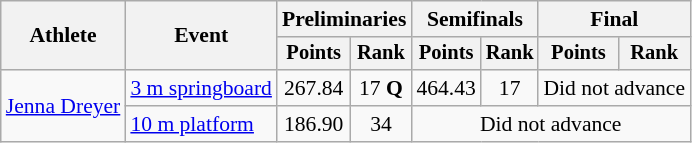<table class=wikitable style="font-size:90%">
<tr>
<th rowspan="2">Athlete</th>
<th rowspan="2">Event</th>
<th colspan="2">Preliminaries</th>
<th colspan="2">Semifinals</th>
<th colspan="2">Final</th>
</tr>
<tr style="font-size:95%">
<th>Points</th>
<th>Rank</th>
<th>Points</th>
<th>Rank</th>
<th>Points</th>
<th>Rank</th>
</tr>
<tr align=center>
<td align=left rowspan=2><a href='#'>Jenna Dreyer</a></td>
<td align=left><a href='#'>3 m springboard</a></td>
<td>267.84</td>
<td>17 <strong>Q</strong></td>
<td>464.43</td>
<td>17</td>
<td colspan=2>Did not advance</td>
</tr>
<tr align=center>
<td align=left><a href='#'>10 m platform</a></td>
<td>186.90</td>
<td>34</td>
<td colspan=4>Did not advance</td>
</tr>
</table>
